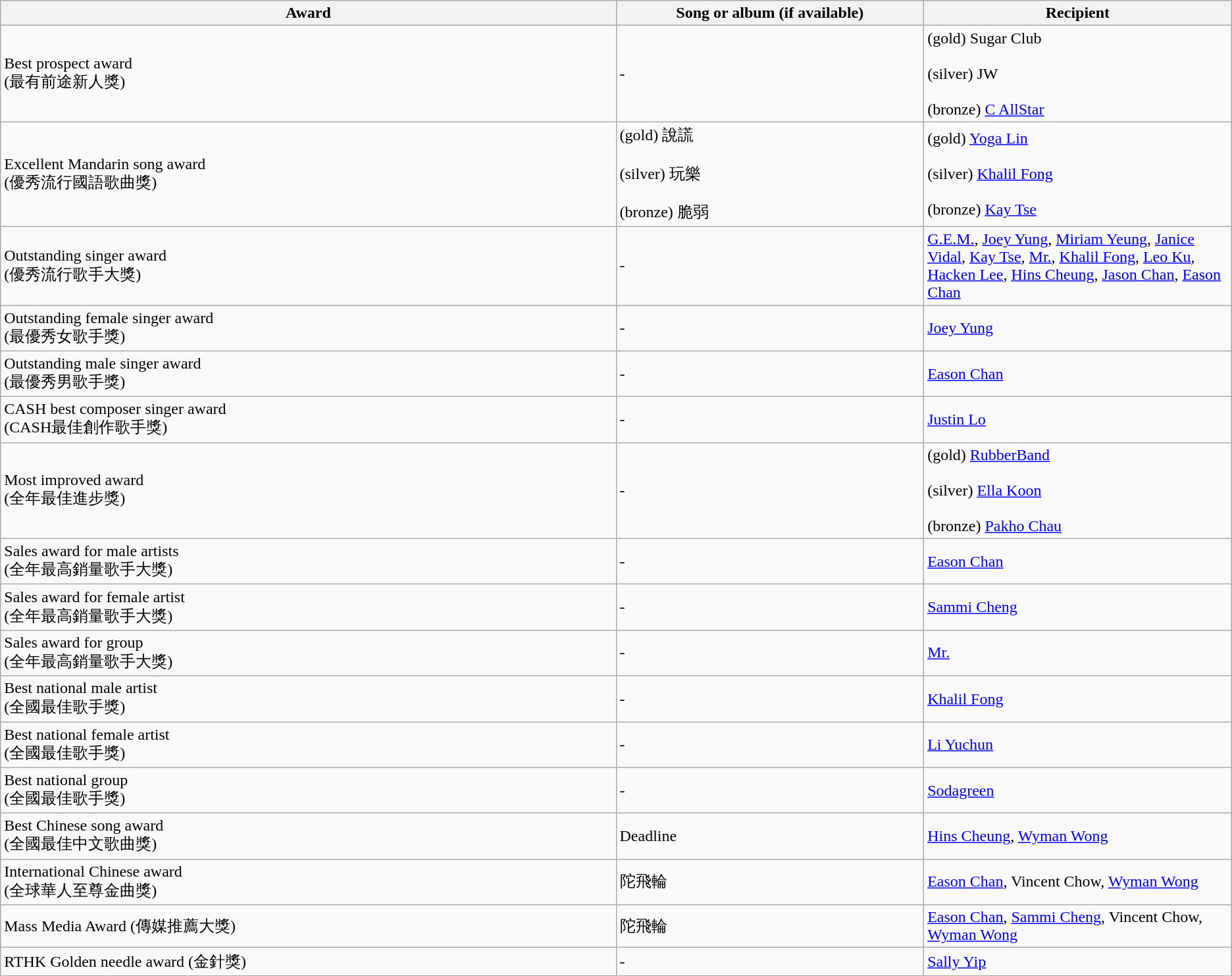<table class="wikitable">
<tr>
<th width=40%>Award</th>
<th width=20%>Song or album (if available)</th>
<th width=20%>Recipient</th>
</tr>
<tr>
<td>Best prospect award<br>(最有前途新人獎)</td>
<td>-</td>
<td>(gold) Sugar Club <br><br>(silver) JW <br><br>(bronze) <a href='#'>C AllStar</a></td>
</tr>
<tr>
<td>Excellent Mandarin song award<br>(優秀流行國語歌曲獎)</td>
<td>(gold) 說謊 <br><br>(silver) 玩樂 <br><br>(bronze) 脆弱</td>
<td>(gold) <a href='#'>Yoga Lin</a> <br><br>(silver) <a href='#'>Khalil Fong</a> <br><br>(bronze) <a href='#'>Kay Tse</a></td>
</tr>
<tr>
<td>Outstanding singer award<br>(優秀流行歌手大獎)</td>
<td>-</td>
<td><a href='#'>G.E.M.</a>, <a href='#'>Joey Yung</a>, <a href='#'>Miriam Yeung</a>, <a href='#'>Janice Vidal</a>, <a href='#'>Kay Tse</a>, <a href='#'>Mr.</a>, <a href='#'>Khalil Fong</a>, <a href='#'>Leo Ku</a>, <a href='#'>Hacken Lee</a>, <a href='#'>Hins Cheung</a>, <a href='#'>Jason Chan</a>, <a href='#'>Eason Chan</a></td>
</tr>
<tr>
<td>Outstanding female singer award<br>(最優秀女歌手獎)</td>
<td>-</td>
<td><a href='#'>Joey Yung</a></td>
</tr>
<tr>
<td>Outstanding male singer award<br>(最優秀男歌手獎)</td>
<td>-</td>
<td><a href='#'>Eason Chan</a></td>
</tr>
<tr>
<td>CASH best composer singer award<br>(CASH最佳創作歌手獎)</td>
<td>-</td>
<td><a href='#'>Justin Lo</a></td>
</tr>
<tr>
<td>Most improved award<br>(全年最佳進步獎)</td>
<td>-</td>
<td>(gold) <a href='#'>RubberBand</a> <br><br> (silver) <a href='#'>Ella Koon</a> <br><br> (bronze) <a href='#'>Pakho Chau</a></td>
</tr>
<tr>
<td>Sales award for male artists<br>(全年最高銷量歌手大獎)</td>
<td>-</td>
<td><a href='#'>Eason Chan</a></td>
</tr>
<tr>
<td>Sales award for female artist<br>(全年最高銷量歌手大獎)</td>
<td>-</td>
<td><a href='#'>Sammi Cheng</a></td>
</tr>
<tr>
<td>Sales award for group<br>(全年最高銷量歌手大獎)</td>
<td>-</td>
<td><a href='#'>Mr.</a></td>
</tr>
<tr>
<td>Best national male artist<br>(全國最佳歌手獎)</td>
<td>-</td>
<td><a href='#'>Khalil Fong</a></td>
</tr>
<tr>
<td>Best national female artist<br>(全國最佳歌手獎)</td>
<td>-</td>
<td><a href='#'>Li Yuchun</a></td>
</tr>
<tr>
<td>Best national group<br>(全國最佳歌手獎)</td>
<td>-</td>
<td><a href='#'>Sodagreen</a></td>
</tr>
<tr>
<td>Best Chinese song award<br>(全國最佳中文歌曲獎)</td>
<td>Deadline</td>
<td><a href='#'>Hins Cheung</a>, <a href='#'>Wyman Wong</a></td>
</tr>
<tr>
<td>International Chinese award<br>(全球華人至尊金曲獎)</td>
<td>陀飛輪</td>
<td><a href='#'>Eason Chan</a>, Vincent Chow, <a href='#'>Wyman Wong</a></td>
</tr>
<tr>
<td>Mass Media Award (傳媒推薦大獎)</td>
<td>陀飛輪</td>
<td><a href='#'>Eason Chan</a>, <a href='#'>Sammi Cheng</a>, Vincent Chow, <a href='#'>Wyman Wong</a></td>
</tr>
<tr>
<td>RTHK Golden needle award (金針獎)</td>
<td>-</td>
<td><a href='#'>Sally Yip</a></td>
</tr>
</table>
